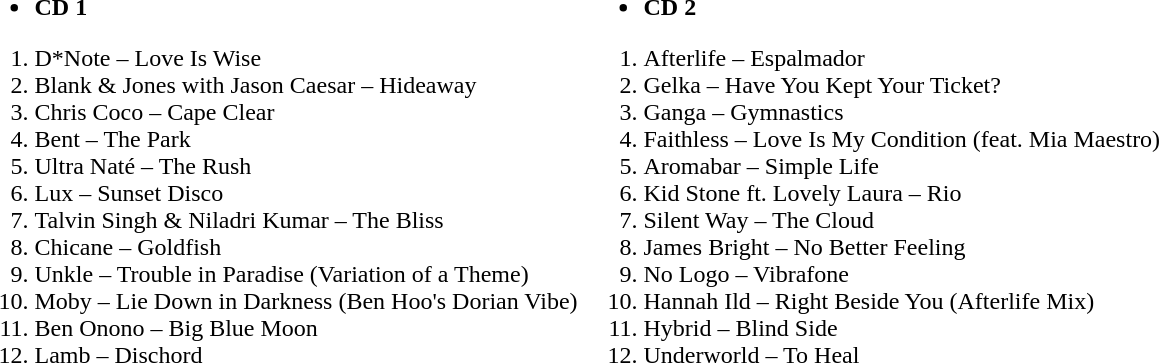<table border="0">
<tr>
<td><br><ul><li><strong>CD 1</strong></li></ul><ol><li>D*Note – Love Is Wise</li><li>Blank & Jones with Jason Caesar – Hideaway</li><li>Chris Coco – Cape Clear</li><li>Bent – The Park</li><li>Ultra Naté – The Rush</li><li>Lux – Sunset Disco</li><li>Talvin Singh & Niladri Kumar – The Bliss</li><li>Chicane – Goldfish</li><li>Unkle – Trouble in Paradise (Variation of a Theme)</li><li>Moby – Lie Down in Darkness (Ben Hoo's Dorian Vibe)</li><li>Ben Onono – Big Blue Moon</li><li>Lamb – Dischord</li></ol></td>
<td valign="top"><br><ul><li><strong>CD 2</strong></li></ul><ol><li>Afterlife – Espalmador</li><li>Gelka – Have You Kept Your Ticket?</li><li>Ganga – Gymnastics</li><li>Faithless – Love Is My Condition (feat. Mia Maestro)</li><li>Aromabar – Simple Life</li><li>Kid Stone ft. Lovely Laura – Rio</li><li>Silent Way – The Cloud</li><li>James Bright – No Better Feeling</li><li>No Logo – Vibrafone</li><li>Hannah Ild – Right Beside You (Afterlife Mix)</li><li>Hybrid – Blind Side</li><li>Underworld – To Heal</li></ol></td>
</tr>
</table>
